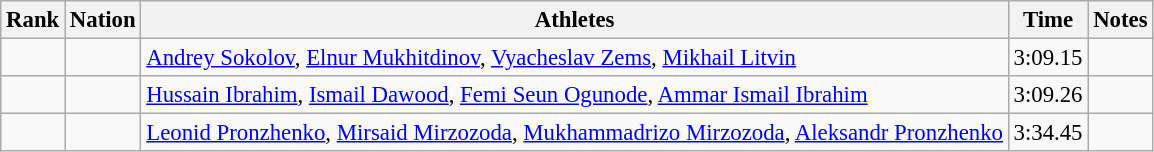<table class="wikitable sortable" style="text-align:center;font-size:95%">
<tr>
<th>Rank</th>
<th>Nation</th>
<th>Athletes</th>
<th>Time</th>
<th>Notes</th>
</tr>
<tr>
<td></td>
<td align=left></td>
<td align=left><a href='#'>Andrey Sokolov</a>, <a href='#'>Elnur Mukhitdinov</a>, <a href='#'>Vyacheslav Zems</a>, <a href='#'>Mikhail Litvin</a></td>
<td>3:09.15</td>
<td></td>
</tr>
<tr>
<td></td>
<td align=left></td>
<td align=left><a href='#'>Hussain Ibrahim</a>, <a href='#'>Ismail Dawood</a>, <a href='#'>Femi Seun Ogunode</a>, <a href='#'>Ammar Ismail Ibrahim</a></td>
<td>3:09.26</td>
<td></td>
</tr>
<tr>
<td></td>
<td align=left></td>
<td align=left><a href='#'>Leonid Pronzhenko</a>, <a href='#'>Mirsaid Mirzozoda</a>, <a href='#'>Mukhammadrizo Mirzozoda</a>, <a href='#'>Aleksandr Pronzhenko</a></td>
<td>3:34.45</td>
<td></td>
</tr>
</table>
